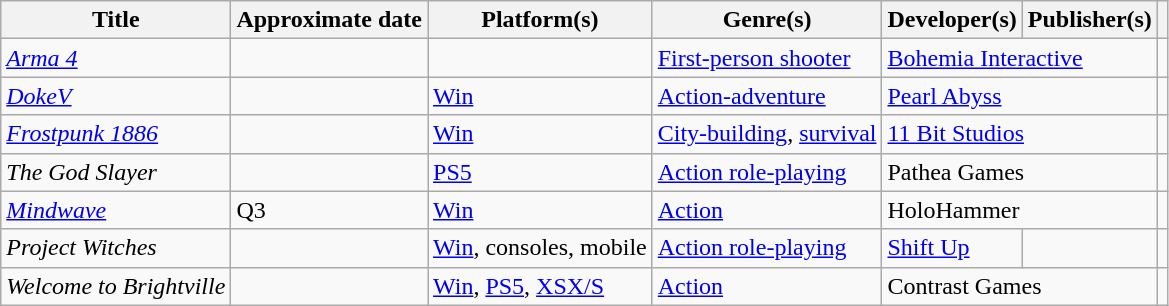<table class="wikitable sortable" width="auto">
<tr>
<th>Title</th>
<th>Approximate date</th>
<th>Platform(s)</th>
<th>Genre(s)</th>
<th>Developer(s)</th>
<th>Publisher(s)</th>
<th></th>
</tr>
<tr>
<td><em><a href='#'>Arma 4</a></em></td>
<td></td>
<td></td>
<td><a href='#'>First-person shooter</a></td>
<td colspan="2"><a href='#'>Bohemia Interactive</a></td>
<td align="center"></td>
</tr>
<tr>
<td><em><a href='#'>DokeV</a></em></td>
<td></td>
<td><a href='#'>Win</a></td>
<td><a href='#'>Action-adventure</a></td>
<td colspan="2"><a href='#'>Pearl Abyss</a></td>
<td align="center"></td>
</tr>
<tr>
<td><em><a href='#'>Frostpunk 1886</a></em></td>
<td></td>
<td><a href='#'>Win</a></td>
<td><a href='#'>City-building</a>, <a href='#'>survival</a></td>
<td colspan="2"><a href='#'>11 Bit Studios</a></td>
<td align="center"></td>
</tr>
<tr>
<td data-sort-value="God Slayer"><em>The God Slayer</em></td>
<td></td>
<td><a href='#'>PS5</a></td>
<td><a href='#'>Action role-playing</a></td>
<td colspan="2">Pathea Games</td>
<td align="center"></td>
</tr>
<tr>
<td><em><a href='#'>Mindwave</a></em></td>
<td>Q3</td>
<td><a href='#'>Win</a></td>
<td><a href='#'>Action</a></td>
<td colspan="2">HoloHammer</td>
<td align="center"></td>
</tr>
<tr>
<td><em>Project Witches</em></td>
<td></td>
<td><a href='#'>Win</a>, consoles, mobile</td>
<td><a href='#'>Action role-playing</a></td>
<td><a href='#'>Shift Up</a></td>
<td></td>
<td align="center"></td>
</tr>
<tr>
<td><em>Welcome to Brightville</em></td>
<td></td>
<td><a href='#'>Win</a>, <a href='#'>PS5</a>, <a href='#'>XSX/S</a></td>
<td><a href='#'>Action</a></td>
<td colspan="2">Contrast Games</td>
<td align="center"></td>
</tr>
</table>
